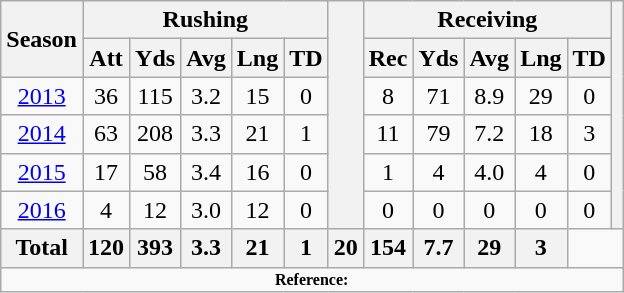<table class=wikitable style="text-align:center;">
<tr>
<th rowspan=2>Season</th>
<th colspan=5>Rushing</th>
<th rowspan=6></th>
<th colspan=5>Receiving</th>
<th rowspan=6></th>
</tr>
<tr>
<th>Att</th>
<th>Yds</th>
<th>Avg</th>
<th>Lng</th>
<th>TD</th>
<th>Rec</th>
<th>Yds</th>
<th>Avg</th>
<th>Lng</th>
<th>TD</th>
</tr>
<tr>
<td><a href='#'>2013</a></td>
<td>36</td>
<td>115</td>
<td>3.2</td>
<td>15</td>
<td>0</td>
<td>8</td>
<td>71</td>
<td>8.9</td>
<td>29</td>
<td>0</td>
</tr>
<tr>
<td><a href='#'>2014</a></td>
<td>63</td>
<td>208</td>
<td>3.3</td>
<td>21</td>
<td>1</td>
<td>11</td>
<td>79</td>
<td>7.2</td>
<td>18</td>
<td>3</td>
</tr>
<tr>
<td><a href='#'>2015</a></td>
<td>17</td>
<td>58</td>
<td>3.4</td>
<td>16</td>
<td>0</td>
<td>1</td>
<td>4</td>
<td>4.0</td>
<td>4</td>
<td>0</td>
</tr>
<tr>
<td><a href='#'>2016</a></td>
<td>4</td>
<td>12</td>
<td>3.0</td>
<td>12</td>
<td>0</td>
<td>0</td>
<td>0</td>
<td>0</td>
<td>0</td>
<td>0</td>
</tr>
<tr>
<th>Total</th>
<th>120</th>
<th>393</th>
<th>3.3</th>
<th>21</th>
<th>1</th>
<th>20</th>
<th>154</th>
<th>7.7</th>
<th>29</th>
<th>3</th>
</tr>
<tr>
<td colspan="16" style="font-size: 8pt" align="center"><strong>Reference:</strong></td>
</tr>
</table>
